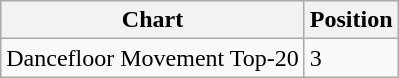<table class="wikitable">
<tr>
<th>Chart</th>
<th>Position</th>
</tr>
<tr>
<td> Dancefloor Movement Top-20</td>
<td>3</td>
</tr>
</table>
